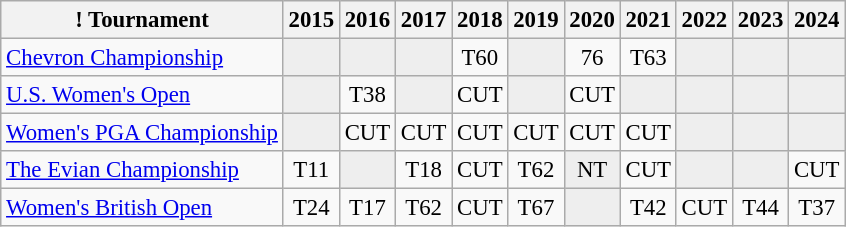<table class="wikitable" style="font-size:95%;text-align:center;">
<tr>
<th>! Tournament</th>
<th>2015</th>
<th>2016</th>
<th>2017</th>
<th>2018</th>
<th>2019</th>
<th>2020</th>
<th>2021</th>
<th>2022</th>
<th>2023</th>
<th>2024</th>
</tr>
<tr>
<td align=left><a href='#'>Chevron Championship</a></td>
<td style="background:#eeeeee;"></td>
<td style="background:#eeeeee;"></td>
<td style="background:#eeeeee;"></td>
<td>T60</td>
<td style="background:#eeeeee;"></td>
<td>76</td>
<td>T63</td>
<td style="background:#eeeeee;"></td>
<td style="background:#eeeeee;"></td>
<td style="background:#eeeeee;"></td>
</tr>
<tr>
<td align=left><a href='#'>U.S. Women's Open</a></td>
<td style="background:#eeeeee;"></td>
<td>T38</td>
<td style="background:#eeeeee;"></td>
<td>CUT</td>
<td style="background:#eeeeee;"></td>
<td>CUT</td>
<td style="background:#eeeeee;"></td>
<td style="background:#eeeeee;"></td>
<td style="background:#eeeeee;"></td>
<td style="background:#eeeeee;"></td>
</tr>
<tr>
<td align=left><a href='#'>Women's PGA Championship</a></td>
<td style="background:#eeeeee;"></td>
<td>CUT</td>
<td>CUT</td>
<td>CUT</td>
<td>CUT</td>
<td>CUT</td>
<td>CUT</td>
<td style="background:#eeeeee;"></td>
<td style="background:#eeeeee;"></td>
<td style="background:#eeeeee;"></td>
</tr>
<tr>
<td align=left><a href='#'>The Evian Championship</a></td>
<td>T11</td>
<td style="background:#eeeeee;"></td>
<td>T18</td>
<td>CUT</td>
<td>T62</td>
<td style="background:#eeeeee;">NT</td>
<td>CUT</td>
<td style="background:#eeeeee;"></td>
<td style="background:#eeeeee;"></td>
<td>CUT</td>
</tr>
<tr>
<td align=left><a href='#'>Women's British Open</a></td>
<td>T24</td>
<td>T17</td>
<td>T62</td>
<td>CUT</td>
<td>T67</td>
<td style="background:#eeeeee;"></td>
<td>T42</td>
<td>CUT</td>
<td>T44</td>
<td>T37</td>
</tr>
</table>
